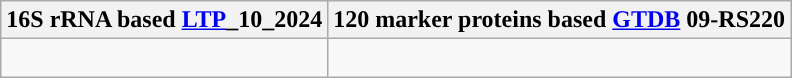<table class="wikitable">
<tr>
<th colspan=1>16S rRNA based <a href='#'>LTP</a>_10_2024</th>
<th colspan=1>120 marker proteins based <a href='#'>GTDB</a> 09-RS220</th>
</tr>
<tr>
<td style="vertical-align:top"><br></td>
<td><br></td>
</tr>
</table>
